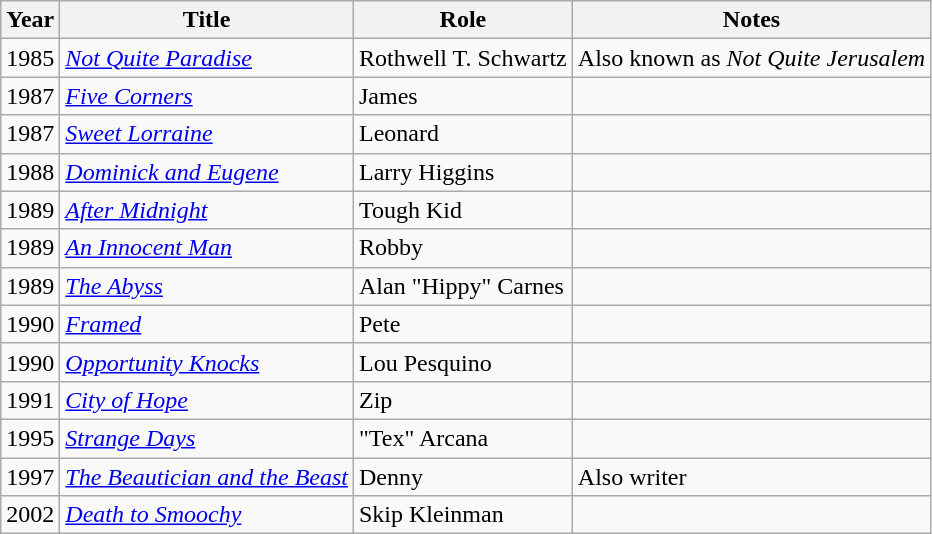<table class="wikitable sortable">
<tr>
<th>Year</th>
<th>Title</th>
<th>Role</th>
<th class="unsortable">Notes</th>
</tr>
<tr>
<td>1985</td>
<td><em><a href='#'>Not Quite Paradise</a></em></td>
<td>Rothwell T. Schwartz</td>
<td>Also known as <em>Not Quite Jerusalem</em></td>
</tr>
<tr>
<td>1987</td>
<td><em><a href='#'>Five Corners</a></em></td>
<td>James</td>
<td></td>
</tr>
<tr>
<td>1987</td>
<td><em><a href='#'>Sweet Lorraine</a></em></td>
<td>Leonard</td>
<td></td>
</tr>
<tr>
<td>1988</td>
<td><em><a href='#'>Dominick and Eugene</a></em></td>
<td>Larry Higgins</td>
<td></td>
</tr>
<tr>
<td>1989</td>
<td><em><a href='#'>After Midnight</a></em></td>
<td>Tough Kid</td>
<td></td>
</tr>
<tr>
<td>1989</td>
<td><em><a href='#'>An Innocent Man</a></em></td>
<td>Robby</td>
<td></td>
</tr>
<tr>
<td>1989</td>
<td><em><a href='#'>The Abyss</a></em></td>
<td>Alan "Hippy" Carnes</td>
<td></td>
</tr>
<tr>
<td>1990</td>
<td><em><a href='#'>Framed</a></em></td>
<td>Pete</td>
<td></td>
</tr>
<tr>
<td>1990</td>
<td><em><a href='#'>Opportunity Knocks</a></em></td>
<td>Lou Pesquino</td>
<td></td>
</tr>
<tr>
<td>1991</td>
<td><em><a href='#'>City of Hope</a></em></td>
<td>Zip</td>
<td></td>
</tr>
<tr>
<td>1995</td>
<td><em><a href='#'>Strange Days</a></em></td>
<td>"Tex" Arcana</td>
<td></td>
</tr>
<tr>
<td>1997</td>
<td><em><a href='#'>The Beautician and the Beast</a></em></td>
<td>Denny</td>
<td>Also writer</td>
</tr>
<tr>
<td>2002</td>
<td><em><a href='#'>Death to Smoochy</a></em></td>
<td>Skip Kleinman</td>
<td></td>
</tr>
</table>
